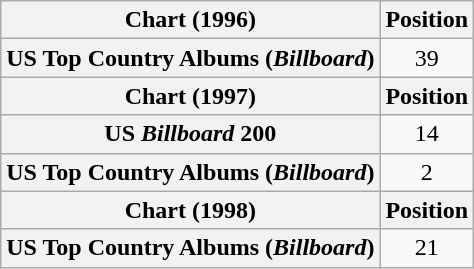<table class="wikitable plainrowheaders" style="text-align:center">
<tr>
<th scope="col">Chart (1996)</th>
<th scope="col">Position</th>
</tr>
<tr>
<th scope="row">US Top Country Albums (<em>Billboard</em>)</th>
<td>39</td>
</tr>
<tr>
<th scope="col">Chart (1997)</th>
<th scope="col">Position</th>
</tr>
<tr>
<th scope="row">US <em>Billboard</em> 200</th>
<td>14</td>
</tr>
<tr>
<th scope="row">US Top Country Albums (<em>Billboard</em>)</th>
<td>2</td>
</tr>
<tr>
<th scope="col">Chart (1998)</th>
<th scope="col">Position</th>
</tr>
<tr>
<th scope="row">US Top Country Albums (<em>Billboard</em>)</th>
<td>21</td>
</tr>
</table>
